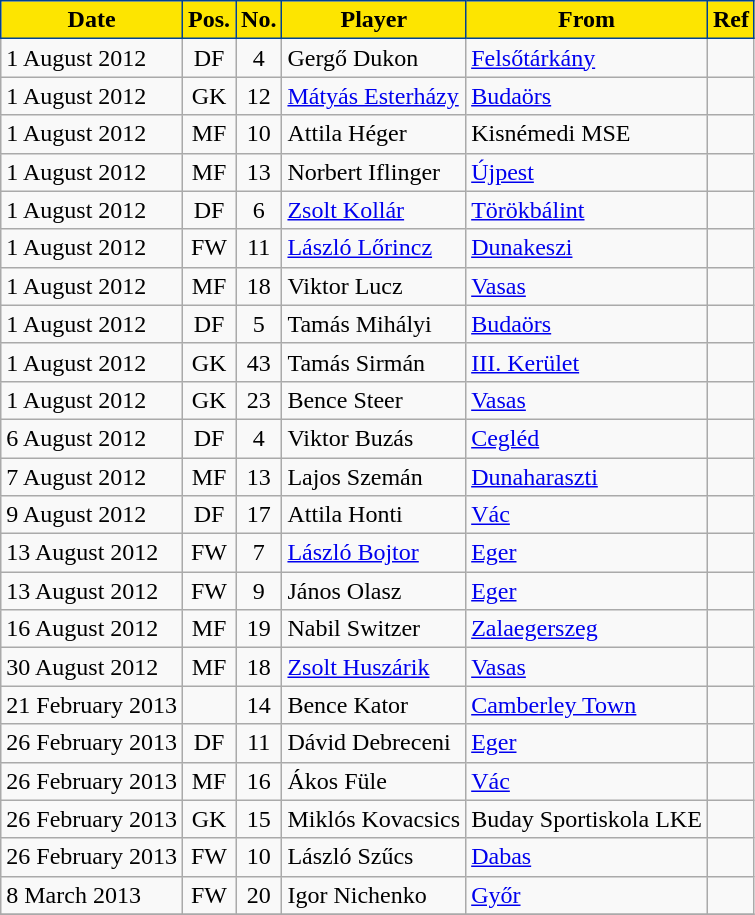<table class="wikitable plainrowheaders sortable">
<tr>
<th style="background-color:#FDE500;color:black;border:1px solid #004292">Date</th>
<th style="background-color:#FDE500;color:black;border:1px solid #004292">Pos.</th>
<th style="background-color:#FDE500;color:black;border:1px solid #004292">No.</th>
<th style="background-color:#FDE500;color:black;border:1px solid #004292">Player</th>
<th style="background-color:#FDE500;color:black;border:1px solid #004292">From</th>
<th style="background-color:#FDE500;color:black;border:1px solid #004292">Ref</th>
</tr>
<tr>
<td>1 August 2012</td>
<td style="text-align:center;">DF</td>
<td style="text-align:center;">4</td>
<td style="text-align:left;"> Gergő Dukon</td>
<td style="text-align:left;"><a href='#'>Felsőtárkány</a></td>
<td></td>
</tr>
<tr>
<td>1 August 2012</td>
<td style="text-align:center;">GK</td>
<td style="text-align:center;">12</td>
<td style="text-align:left;"> <a href='#'>Mátyás Esterházy</a></td>
<td style="text-align:left;"><a href='#'>Budaörs</a></td>
<td></td>
</tr>
<tr>
<td>1 August 2012</td>
<td style="text-align:center;">MF</td>
<td style="text-align:center;">10</td>
<td style="text-align:left;"> Attila Héger</td>
<td style="text-align:left;">Kisnémedi MSE</td>
<td></td>
</tr>
<tr>
<td>1 August 2012</td>
<td style="text-align:center;">MF</td>
<td style="text-align:center;">13</td>
<td style="text-align:left;"> Norbert Iflinger</td>
<td style="text-align:left;"><a href='#'>Újpest</a></td>
<td></td>
</tr>
<tr>
<td>1 August 2012</td>
<td style="text-align:center;">DF</td>
<td style="text-align:center;">6</td>
<td style="text-align:left;"> <a href='#'>Zsolt Kollár</a></td>
<td style="text-align:left;"><a href='#'>Törökbálint</a></td>
<td></td>
</tr>
<tr>
<td>1 August 2012</td>
<td style="text-align:center;">FW</td>
<td style="text-align:center;">11</td>
<td style="text-align:left;"> <a href='#'>László Lőrincz</a></td>
<td style="text-align:left;"><a href='#'>Dunakeszi</a></td>
<td></td>
</tr>
<tr>
<td>1 August 2012</td>
<td style="text-align:center;">MF</td>
<td style="text-align:center;">18</td>
<td style="text-align:left;"> Viktor Lucz</td>
<td style="text-align:left;"><a href='#'>Vasas</a></td>
<td></td>
</tr>
<tr>
<td>1 August 2012</td>
<td style="text-align:center;">DF</td>
<td style="text-align:center;">5</td>
<td style="text-align:left;"> Tamás Mihályi</td>
<td style="text-align:left;"><a href='#'>Budaörs</a></td>
<td></td>
</tr>
<tr>
<td>1 August 2012</td>
<td style="text-align:center;">GK</td>
<td style="text-align:center;">43</td>
<td style="text-align:left;"> Tamás Sirmán</td>
<td style="text-align:left;"><a href='#'>III. Kerület</a></td>
<td></td>
</tr>
<tr>
<td>1 August 2012</td>
<td style="text-align:center;">GK</td>
<td style="text-align:center;">23</td>
<td style="text-align:left;"> Bence Steer</td>
<td style="text-align:left;"><a href='#'>Vasas</a></td>
<td></td>
</tr>
<tr>
<td>6 August 2012</td>
<td style="text-align:center;">DF</td>
<td style="text-align:center;">4</td>
<td style="text-align:left;"> Viktor Buzás</td>
<td style="text-align:left;"><a href='#'>Cegléd</a></td>
<td></td>
</tr>
<tr>
<td>7 August 2012</td>
<td style="text-align:center;">MF</td>
<td style="text-align:center;">13</td>
<td style="text-align:left;"> Lajos Szemán</td>
<td style="text-align:left;"><a href='#'>Dunaharaszti</a></td>
<td></td>
</tr>
<tr>
<td>9 August 2012</td>
<td style="text-align:center;">DF</td>
<td style="text-align:center;">17</td>
<td style="text-align:left;"> Attila Honti</td>
<td style="text-align:left;"><a href='#'>Vác</a></td>
<td></td>
</tr>
<tr>
<td>13 August 2012</td>
<td style="text-align:center;">FW</td>
<td style="text-align:center;">7</td>
<td style="text-align:left;"> <a href='#'>László Bojtor</a></td>
<td style="text-align:left;"><a href='#'>Eger</a></td>
<td></td>
</tr>
<tr>
<td>13 August 2012</td>
<td style="text-align:center;">FW</td>
<td style="text-align:center;">9</td>
<td style="text-align:left;"> János Olasz</td>
<td style="text-align:left;"><a href='#'>Eger</a></td>
<td></td>
</tr>
<tr>
<td>16 August 2012</td>
<td style="text-align:center;">MF</td>
<td style="text-align:center;">19</td>
<td style="text-align:left;"> Nabil Switzer</td>
<td style="text-align:left;"><a href='#'>Zalaegerszeg</a></td>
<td></td>
</tr>
<tr>
<td>30 August 2012</td>
<td style="text-align:center;">MF</td>
<td style="text-align:center;">18</td>
<td style="text-align:left;"> <a href='#'>Zsolt Huszárik</a></td>
<td style="text-align:left;"><a href='#'>Vasas</a></td>
<td></td>
</tr>
<tr>
<td>21 February 2013</td>
<td style="text-align:center;"></td>
<td style="text-align:center;">14</td>
<td style="text-align:left;"> Bence Kator</td>
<td style="text-align:left;"> <a href='#'>Camberley Town</a></td>
<td></td>
</tr>
<tr>
<td>26 February 2013</td>
<td style="text-align:center;">DF</td>
<td style="text-align:center;">11</td>
<td style="text-align:left;"> Dávid Debreceni</td>
<td style="text-align:left;"><a href='#'>Eger</a></td>
<td></td>
</tr>
<tr>
<td>26 February 2013</td>
<td style="text-align:center;">MF</td>
<td style="text-align:center;">16</td>
<td style="text-align:left;"> Ákos Füle</td>
<td style="text-align:left;"><a href='#'>Vác</a></td>
<td></td>
</tr>
<tr>
<td>26 February 2013</td>
<td style="text-align:center;">GK</td>
<td style="text-align:center;">15</td>
<td style="text-align:left;"> Miklós Kovacsics</td>
<td style="text-align:left;">Buday Sportiskola LKE</td>
<td></td>
</tr>
<tr>
<td>26 February 2013</td>
<td style="text-align:center;">FW</td>
<td style="text-align:center;">10</td>
<td style="text-align:left;"> László Szűcs</td>
<td style="text-align:left;"><a href='#'>Dabas</a></td>
<td></td>
</tr>
<tr>
<td>8 March 2013</td>
<td style="text-align:center;">FW</td>
<td style="text-align:center;">20</td>
<td style="text-align:left;"> Igor Nichenko</td>
<td style="text-align:left;"><a href='#'>Győr</a></td>
<td></td>
</tr>
<tr>
</tr>
</table>
